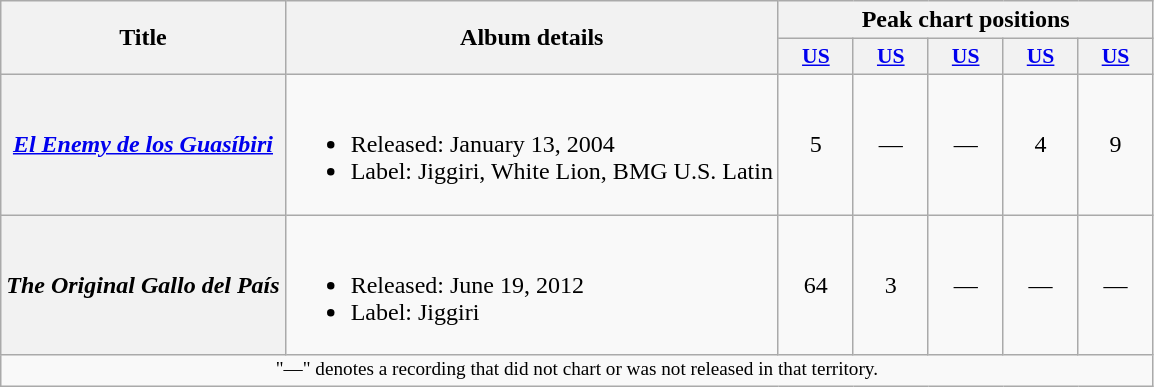<table class="wikitable plainrowheaders">
<tr>
<th rowspan="2">Title</th>
<th rowspan="2">Album details</th>
<th colspan="5">Peak chart positions</th>
</tr>
<tr>
<th style="width:3em; font-size:90%;"><a href='#'>US </a><br></th>
<th style="width:3em; font-size:90%;"><a href='#'>US </a><br></th>
<th style="width:3em; font-size:90%;"><a href='#'>US </a><br></th>
<th style="width:3em; font-size:90%;"><a href='#'>US </a><br></th>
<th style="width:3em; font-size:90%;"><a href='#'>US </a><br></th>
</tr>
<tr>
<th scope="row"><em><a href='#'>El Enemy de los Guasíbiri</a></em></th>
<td><br><ul><li>Released: January 13, 2004</li><li>Label: Jiggiri, White Lion, BMG U.S. Latin</li></ul></td>
<td align="center">5</td>
<td align="center">—</td>
<td align="center">—</td>
<td align="center">4</td>
<td align="center">9</td>
</tr>
<tr>
<th scope="row"><em>The Original Gallo del País</em></th>
<td><br><ul><li>Released: June 19, 2012</li><li>Label: Jiggiri</li></ul></td>
<td align="center">64</td>
<td align="center">3</td>
<td align="center">—</td>
<td align="center">—</td>
<td align="center">—</td>
</tr>
<tr>
<td colspan="9" style="font-size:80%" align="center">"—" denotes a recording that did not chart or was not released in that territory.</td>
</tr>
</table>
